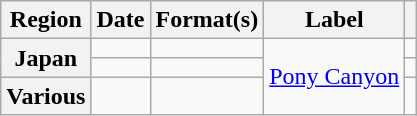<table class="wikitable plainrowheaders">
<tr>
<th scope="col">Region</th>
<th scope="col">Date</th>
<th scope="col">Format(s)</th>
<th scope="col">Label</th>
<th scope="col"></th>
</tr>
<tr>
<th scope="row" rowspan="2">Japan</th>
<td></td>
<td></td>
<td rowspan="3"><a href='#'>Pony Canyon</a></td>
<td></td>
</tr>
<tr>
<td></td>
<td></td>
<td></td>
</tr>
<tr>
<th scope="row">Various</th>
<td></td>
<td></td>
<td></td>
</tr>
</table>
